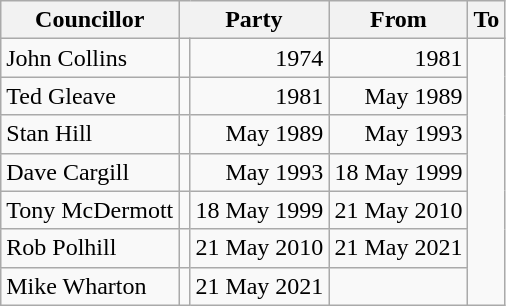<table class=wikitable>
<tr>
<th>Councillor</th>
<th colspan=2>Party</th>
<th>From</th>
<th>To</th>
</tr>
<tr>
<td>John Collins</td>
<td></td>
<td align=right>1974</td>
<td align=right>1981</td>
</tr>
<tr>
<td>Ted Gleave</td>
<td></td>
<td align=right>1981</td>
<td align=right>May 1989</td>
</tr>
<tr>
<td>Stan Hill</td>
<td></td>
<td align=right>May 1989</td>
<td align=right>May 1993</td>
</tr>
<tr>
<td>Dave Cargill</td>
<td></td>
<td align=right>May 1993</td>
<td align=right>18 May 1999</td>
</tr>
<tr>
<td>Tony McDermott</td>
<td></td>
<td align=right>18 May 1999</td>
<td align=right>21 May 2010</td>
</tr>
<tr>
<td>Rob Polhill</td>
<td></td>
<td align=right>21 May 2010</td>
<td align=right>21 May 2021</td>
</tr>
<tr>
<td>Mike Wharton</td>
<td></td>
<td align=right>21 May 2021</td>
<td align=right></td>
</tr>
</table>
